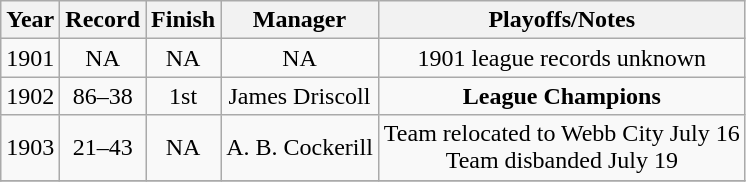<table class="wikitable" style="text-align:center">
<tr>
<th>Year</th>
<th>Record</th>
<th>Finish</th>
<th>Manager</th>
<th>Playoffs/Notes</th>
</tr>
<tr>
<td>1901</td>
<td>NA</td>
<td>NA</td>
<td>NA</td>
<td>1901 league records unknown</td>
</tr>
<tr>
<td>1902</td>
<td>86–38</td>
<td>1st</td>
<td>James Driscoll</td>
<td><strong>League Champions</strong></td>
</tr>
<tr>
<td>1903</td>
<td>21–43</td>
<td>NA</td>
<td>A. B. Cockerill</td>
<td>Team relocated to Webb City July 16<br> Team disbanded July 19</td>
</tr>
<tr>
</tr>
</table>
